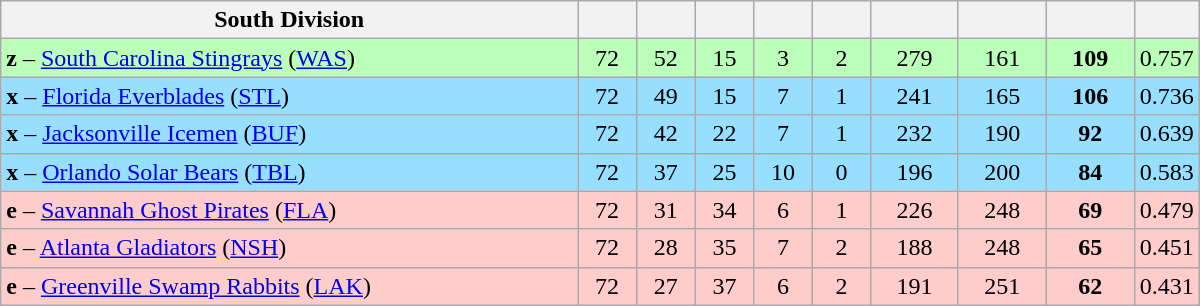<table class="wikitable sortable" style="text-align:center; width:50em">
<tr>
<th style="width:50%;" class="unsortable">South Division</th>
<th width="5%"></th>
<th width="5%"></th>
<th width="5%"></th>
<th width="5%"></th>
<th width="5%"></th>
<th width="7.5%"></th>
<th width="7.5%"></th>
<th width="7.5%"></th>
<th width="7.5%"></th>
</tr>
<tr bgcolor=#bbffbb>
<td align=left><strong>z</strong> – <a href='#'>South Carolina Stingrays</a> (<a href='#'>WAS</a>)</td>
<td>72</td>
<td>52</td>
<td>15</td>
<td>3</td>
<td>2</td>
<td>279</td>
<td>161</td>
<td><strong>109</strong></td>
<td>0.757</td>
</tr>
<tr bgcolor=#97deff>
<td align=left><strong>x</strong> – <a href='#'>Florida Everblades</a> (<a href='#'>STL</a>)</td>
<td>72</td>
<td>49</td>
<td>15</td>
<td>7</td>
<td>1</td>
<td>241</td>
<td>165</td>
<td><strong>106</strong></td>
<td>0.736</td>
</tr>
<tr bgcolor=#97deff>
<td align=left><strong>x</strong> – <a href='#'>Jacksonville Icemen</a> (<a href='#'>BUF</a>)</td>
<td>72</td>
<td>42</td>
<td>22</td>
<td>7</td>
<td>1</td>
<td>232</td>
<td>190</td>
<td><strong>92</strong></td>
<td>0.639</td>
</tr>
<tr bgcolor=#97deff>
<td align=left><strong>x</strong> – <a href='#'>Orlando Solar Bears</a> (<a href='#'>TBL</a>)</td>
<td>72</td>
<td>37</td>
<td>25</td>
<td>10</td>
<td>0</td>
<td>196</td>
<td>200</td>
<td><strong>84</strong></td>
<td>0.583</td>
</tr>
<tr bgcolor=#ffcccc>
<td align=left><strong>e</strong> – <a href='#'>Savannah Ghost Pirates</a> (<a href='#'>FLA</a>)</td>
<td>72</td>
<td>31</td>
<td>34</td>
<td>6</td>
<td>1</td>
<td>226</td>
<td>248</td>
<td><strong>69</strong></td>
<td>0.479</td>
</tr>
<tr bgcolor=#ffcccc>
<td align=left><strong>e</strong> – <a href='#'>Atlanta Gladiators</a> (<a href='#'>NSH</a>)</td>
<td>72</td>
<td>28</td>
<td>35</td>
<td>7</td>
<td>2</td>
<td>188</td>
<td>248</td>
<td><strong>65</strong></td>
<td>0.451</td>
</tr>
<tr bgcolor=#ffcccc>
<td align=left><strong>e</strong> – <a href='#'>Greenville Swamp Rabbits</a> (<a href='#'>LAK</a>)</td>
<td>72</td>
<td>27</td>
<td>37</td>
<td>6</td>
<td>2</td>
<td>191</td>
<td>251</td>
<td><strong>62</strong></td>
<td>0.431</td>
</tr>
</table>
